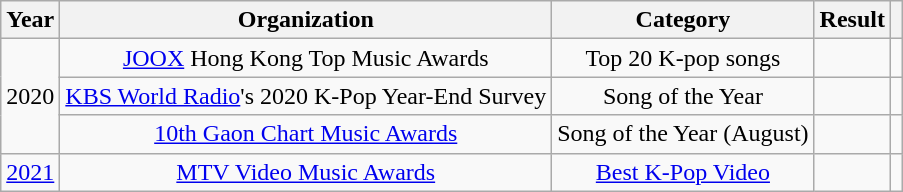<table class="wikitable" style="text-align:center;">
<tr>
<th scope="col">Year</th>
<th scope="col">Organization</th>
<th scope="col">Category</th>
<th scope="col">Result</th>
<th></th>
</tr>
<tr>
<td rowspan="3">2020</td>
<td><a href='#'>JOOX</a> Hong Kong Top Music Awards</td>
<td>Top 20 K-pop songs</td>
<td></td>
<td></td>
</tr>
<tr>
<td><a href='#'>KBS World Radio</a>'s 2020 K-Pop Year-End Survey</td>
<td>Song of the Year</td>
<td></td>
<td></td>
</tr>
<tr>
<td><a href='#'>10th Gaon Chart Music Awards</a></td>
<td>Song of the Year (August)</td>
<td></td>
<td></td>
</tr>
<tr>
<td><a href='#'>2021</a></td>
<td><a href='#'>MTV Video Music Awards</a></td>
<td><a href='#'>Best K-Pop Video</a></td>
<td></td>
<td></td>
</tr>
</table>
